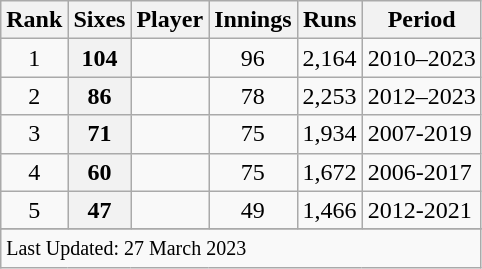<table class="wikitable plainrowheaders sortable">
<tr>
<th scope=col>Rank</th>
<th scope=col>Sixes</th>
<th scope=col>Player</th>
<th scope=col>Innings</th>
<th scope=col>Runs</th>
<th scope=col>Period</th>
</tr>
<tr>
<td align=center>1</td>
<th scope=row style=text-align:center;>104</th>
<td></td>
<td align=center>96</td>
<td align=center>2,164</td>
<td>2010–2023</td>
</tr>
<tr>
<td align=center>2</td>
<th scope=row style=text-align:center;>86</th>
<td></td>
<td align=center>78</td>
<td align=center>2,253</td>
<td>2012–2023</td>
</tr>
<tr>
<td align=center>3</td>
<th scope=row style=text-align:center;>71</th>
<td></td>
<td align=center>75</td>
<td align=center>1,934</td>
<td>2007-2019</td>
</tr>
<tr>
<td align=center>4</td>
<th scope=row style=text-align:center;>60</th>
<td></td>
<td align=center>75</td>
<td align=center>1,672</td>
<td>2006-2017</td>
</tr>
<tr>
<td align=center>5</td>
<th scope=row style=text-align:center;>47</th>
<td></td>
<td align=center>49</td>
<td align=center>1,466</td>
<td>2012-2021</td>
</tr>
<tr>
</tr>
<tr class=sortbottom>
<td colspan=6><small>Last Updated: 27 March 2023</small></td>
</tr>
</table>
